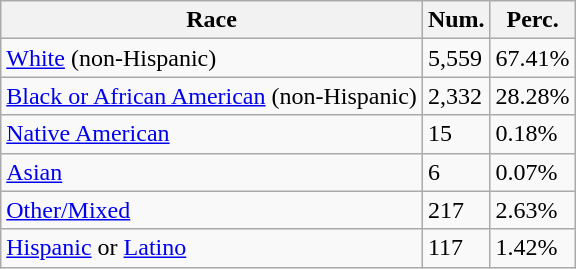<table class="wikitable">
<tr>
<th>Race</th>
<th>Num.</th>
<th>Perc.</th>
</tr>
<tr>
<td><a href='#'>White</a> (non-Hispanic)</td>
<td>5,559</td>
<td>67.41%</td>
</tr>
<tr>
<td><a href='#'>Black or African American</a> (non-Hispanic)</td>
<td>2,332</td>
<td>28.28%</td>
</tr>
<tr>
<td><a href='#'>Native American</a></td>
<td>15</td>
<td>0.18%</td>
</tr>
<tr>
<td><a href='#'>Asian</a></td>
<td>6</td>
<td>0.07%</td>
</tr>
<tr>
<td><a href='#'>Other/Mixed</a></td>
<td>217</td>
<td>2.63%</td>
</tr>
<tr>
<td><a href='#'>Hispanic</a> or <a href='#'>Latino</a></td>
<td>117</td>
<td>1.42%</td>
</tr>
</table>
